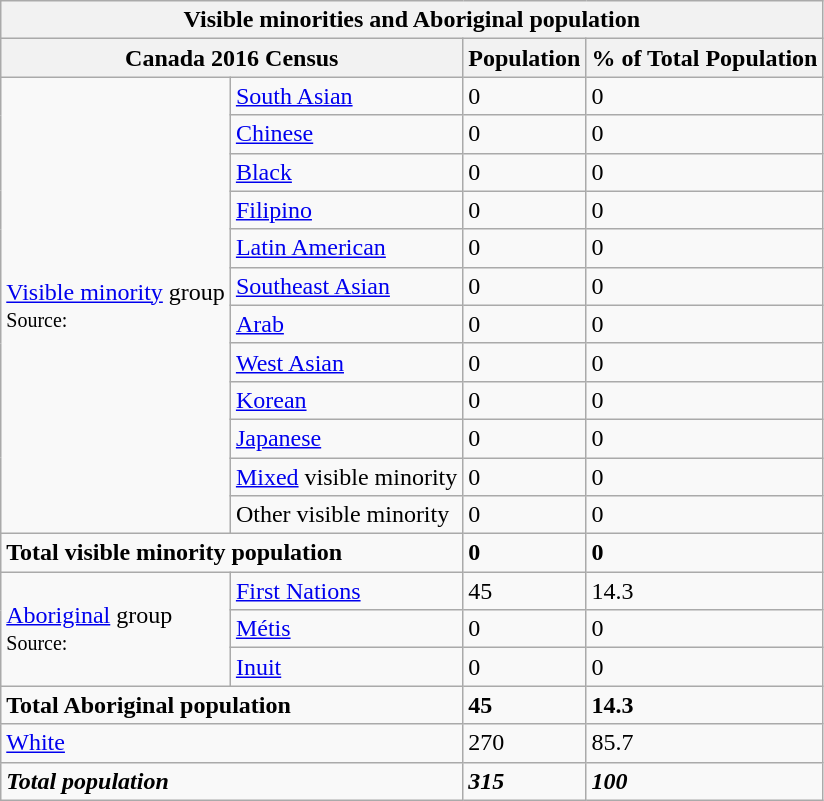<table class="wikitable">
<tr>
<th colspan=4>Visible minorities and Aboriginal population</th>
</tr>
<tr>
<th colspan="2">Canada 2016 Census</th>
<th>Population</th>
<th>% of Total Population</th>
</tr>
<tr>
<td rowspan="12"><a href='#'>Visible minority</a> group<br><small>Source:</small></td>
<td><a href='#'>South Asian</a></td>
<td>0</td>
<td>0</td>
</tr>
<tr>
<td><a href='#'>Chinese</a></td>
<td>0</td>
<td>0</td>
</tr>
<tr>
<td><a href='#'>Black</a></td>
<td>0</td>
<td>0</td>
</tr>
<tr>
<td><a href='#'>Filipino</a></td>
<td>0</td>
<td>0</td>
</tr>
<tr>
<td><a href='#'>Latin American</a></td>
<td>0</td>
<td>0</td>
</tr>
<tr>
<td><a href='#'>Southeast Asian</a></td>
<td>0</td>
<td>0</td>
</tr>
<tr>
<td><a href='#'>Arab</a></td>
<td>0</td>
<td>0</td>
</tr>
<tr>
<td><a href='#'>West Asian</a></td>
<td>0</td>
<td>0</td>
</tr>
<tr>
<td><a href='#'>Korean</a></td>
<td>0</td>
<td>0</td>
</tr>
<tr>
<td><a href='#'>Japanese</a></td>
<td>0</td>
<td>0</td>
</tr>
<tr>
<td><a href='#'>Mixed</a> visible minority</td>
<td>0</td>
<td>0</td>
</tr>
<tr>
<td>Other visible minority</td>
<td>0</td>
<td>0</td>
</tr>
<tr>
<td colspan="2"><strong>Total visible minority population</strong></td>
<td><strong>0</strong></td>
<td><strong>0</strong></td>
</tr>
<tr>
<td rowspan="3"><a href='#'>Aboriginal</a> group<br><small>Source:</small></td>
<td><a href='#'>First Nations</a></td>
<td>45</td>
<td>14.3</td>
</tr>
<tr>
<td><a href='#'>Métis</a></td>
<td>0</td>
<td>0</td>
</tr>
<tr>
<td><a href='#'>Inuit</a></td>
<td>0</td>
<td>0</td>
</tr>
<tr>
<td colspan="2"><strong>Total Aboriginal population</strong></td>
<td><strong>45</strong></td>
<td><strong>14.3</strong></td>
</tr>
<tr>
<td colspan="2"><a href='#'>White</a></td>
<td>270</td>
<td>85.7</td>
</tr>
<tr>
<td colspan="2"><strong><em>Total population</em></strong></td>
<td><strong><em>315</em></strong></td>
<td><strong><em>100</em></strong></td>
</tr>
</table>
